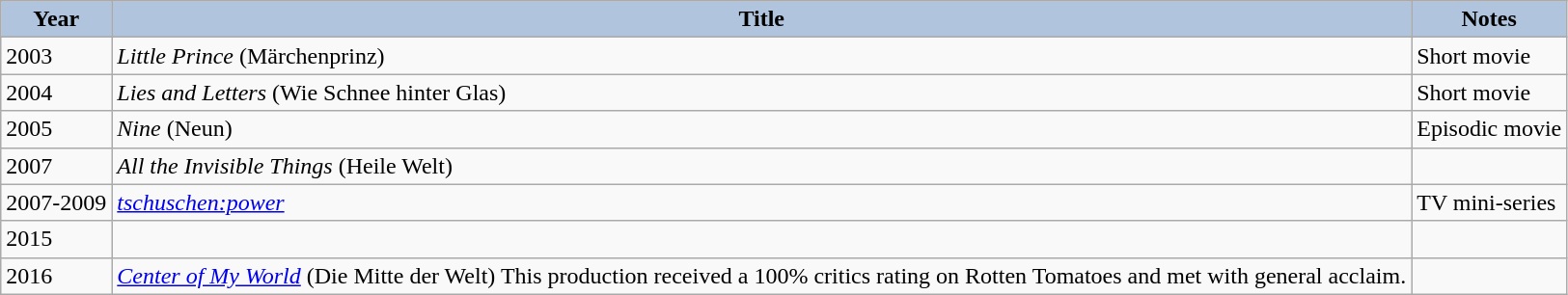<table class="wikitable sortable">
<tr>
<th style="background:#B0C4DE;text-align:center;">Year</th>
<th style="background:#B0C4DE;text-align:center;">Title</th>
<th class="unsortable" style="background:#B0C4DE;text-align:center;">Notes</th>
</tr>
<tr>
<td>2003</td>
<td><em>Little Prince</em> (Märchenprinz)</td>
<td>Short movie</td>
</tr>
<tr>
<td>2004</td>
<td><em>Lies and Letters</em> (Wie Schnee hinter Glas)</td>
<td>Short movie</td>
</tr>
<tr>
<td>2005</td>
<td><em>Nine</em> (Neun)</td>
<td>Episodic movie</td>
</tr>
<tr>
<td>2007</td>
<td><em>All the Invisible Things</em> (Heile Welt)</td>
<td></td>
</tr>
<tr>
<td>2007-2009</td>
<td><em><a href='#'>tschuschen:power</a></em></td>
<td>TV mini-series</td>
</tr>
<tr>
<td>2015</td>
<td><em></em></td>
<td></td>
</tr>
<tr>
<td>2016</td>
<td><em><a href='#'>Center of My World</a></em> (Die Mitte der Welt) This production received a 100% critics rating on Rotten Tomatoes and met with general acclaim.</td>
<td></td>
</tr>
</table>
